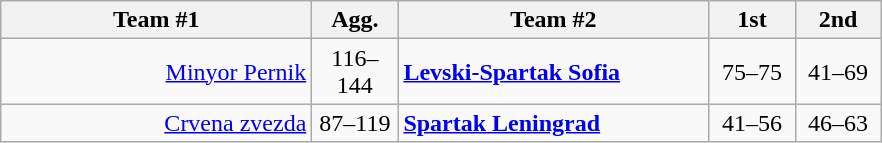<table class=wikitable style="text-align:center">
<tr>
<th width=200>Team #1</th>
<th width=50>Agg.</th>
<th width=200>Team #2</th>
<th width=50>1st</th>
<th width=50>2nd</th>
</tr>
<tr>
<td align=right><a href='#'>Minyor Pernik</a> </td>
<td>116–144</td>
<td align=left> <strong><a href='#'>Levski-Spartak Sofia</a></strong></td>
<td align=center>75–75</td>
<td align=center>41–69</td>
</tr>
<tr>
<td align=right><a href='#'>Crvena zvezda</a> </td>
<td>87–119</td>
<td align=left> <strong><a href='#'>Spartak Leningrad</a></strong></td>
<td align=center>41–56</td>
<td align=center>46–63</td>
</tr>
</table>
